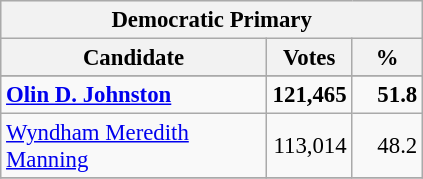<table class="wikitable" style="background: #f9f9f9; font-size: 95%;">
<tr style="background-color:#E9E9E9">
<th colspan="3">Democratic Primary</th>
</tr>
<tr style="background-color:#E9E9E9">
<th colspan="1" style="width: 170px">Candidate</th>
<th style="width: 50px">Votes</th>
<th style="width: 40px">%</th>
</tr>
<tr>
</tr>
<tr>
<td><strong><a href='#'>Olin D. Johnston</a></strong></td>
<td align="right"><strong>121,465</strong></td>
<td align="right"><strong>51.8</strong></td>
</tr>
<tr>
<td><a href='#'>Wyndham Meredith Manning</a></td>
<td align="right">113,014</td>
<td align="right">48.2</td>
</tr>
<tr>
</tr>
</table>
